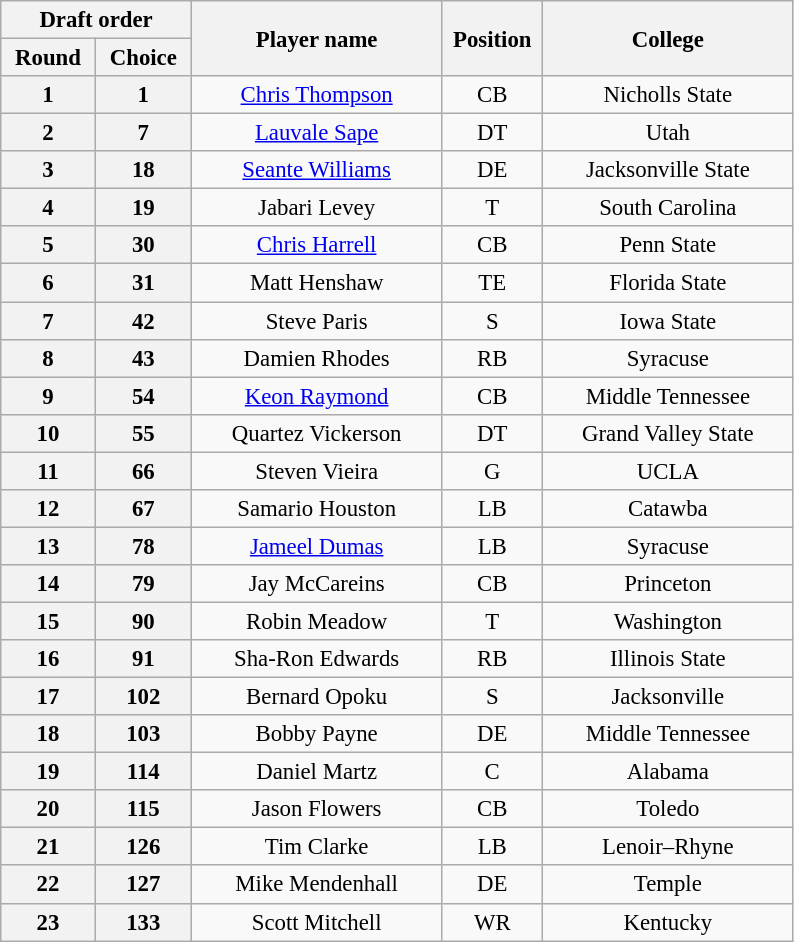<table class="wikitable" style="font-size:95%; text-align:center">
<tr>
<th width="120" colspan="2">Draft order</th>
<th width="160" rowspan="2">Player name</th>
<th width="60"  rowspan="2">Position</th>
<th width="160" rowspan="2">College</th>
</tr>
<tr>
<th>Round</th>
<th>Choice</th>
</tr>
<tr>
<th>1</th>
<th>1</th>
<td><a href='#'>Chris Thompson</a></td>
<td>CB</td>
<td>Nicholls State</td>
</tr>
<tr>
<th>2</th>
<th>7</th>
<td><a href='#'>Lauvale Sape</a></td>
<td>DT</td>
<td>Utah</td>
</tr>
<tr>
<th>3</th>
<th>18</th>
<td><a href='#'>Seante Williams</a></td>
<td>DE</td>
<td>Jacksonville State</td>
</tr>
<tr>
<th>4</th>
<th>19</th>
<td>Jabari Levey</td>
<td>T</td>
<td>South Carolina</td>
</tr>
<tr>
<th>5</th>
<th>30</th>
<td><a href='#'>Chris Harrell</a></td>
<td>CB</td>
<td>Penn State</td>
</tr>
<tr>
<th>6</th>
<th>31</th>
<td>Matt Henshaw</td>
<td>TE</td>
<td>Florida State</td>
</tr>
<tr>
<th>7</th>
<th>42</th>
<td>Steve Paris</td>
<td>S</td>
<td>Iowa State</td>
</tr>
<tr>
<th>8</th>
<th>43</th>
<td>Damien Rhodes</td>
<td>RB</td>
<td>Syracuse</td>
</tr>
<tr>
<th>9</th>
<th>54</th>
<td><a href='#'>Keon Raymond</a></td>
<td>CB</td>
<td>Middle Tennessee</td>
</tr>
<tr>
<th>10</th>
<th>55</th>
<td>Quartez Vickerson</td>
<td>DT</td>
<td>Grand Valley State</td>
</tr>
<tr>
<th>11</th>
<th>66</th>
<td>Steven Vieira</td>
<td>G</td>
<td>UCLA</td>
</tr>
<tr>
<th>12</th>
<th>67</th>
<td>Samario Houston</td>
<td>LB</td>
<td>Catawba</td>
</tr>
<tr>
<th>13</th>
<th>78</th>
<td><a href='#'>Jameel Dumas</a></td>
<td>LB</td>
<td>Syracuse</td>
</tr>
<tr>
<th>14</th>
<th>79</th>
<td>Jay McCareins</td>
<td>CB</td>
<td>Princeton</td>
</tr>
<tr>
<th>15</th>
<th>90</th>
<td>Robin Meadow</td>
<td>T</td>
<td>Washington</td>
</tr>
<tr>
<th>16</th>
<th>91</th>
<td>Sha-Ron Edwards</td>
<td>RB</td>
<td>Illinois State</td>
</tr>
<tr>
<th>17</th>
<th>102</th>
<td>Bernard Opoku</td>
<td>S</td>
<td>Jacksonville</td>
</tr>
<tr>
<th>18</th>
<th>103</th>
<td>Bobby Payne</td>
<td>DE</td>
<td>Middle Tennessee</td>
</tr>
<tr>
<th>19</th>
<th>114</th>
<td>Daniel Martz</td>
<td>C</td>
<td>Alabama</td>
</tr>
<tr>
<th>20</th>
<th>115</th>
<td>Jason Flowers</td>
<td>CB</td>
<td>Toledo</td>
</tr>
<tr>
<th>21</th>
<th>126</th>
<td>Tim Clarke</td>
<td>LB</td>
<td>Lenoir–Rhyne</td>
</tr>
<tr>
<th>22</th>
<th>127</th>
<td>Mike Mendenhall</td>
<td>DE</td>
<td>Temple</td>
</tr>
<tr>
<th>23</th>
<th>133</th>
<td>Scott Mitchell</td>
<td>WR</td>
<td>Kentucky</td>
</tr>
</table>
